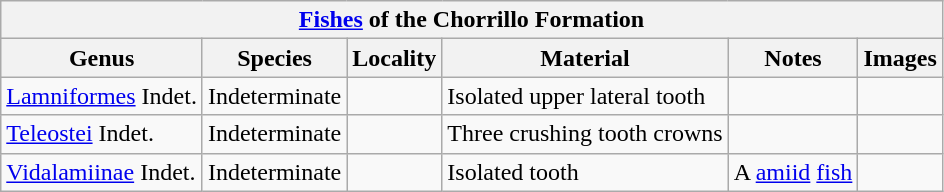<table class="wikitable" align="center">
<tr>
<th colspan="7" align="center"><a href='#'>Fishes</a> of the Chorrillo Formation</th>
</tr>
<tr>
<th>Genus</th>
<th>Species</th>
<th>Locality</th>
<th>Material</th>
<th>Notes</th>
<th>Images</th>
</tr>
<tr>
<td><a href='#'>Lamniformes</a> Indet.</td>
<td>Indeterminate</td>
<td></td>
<td>Isolated upper lateral tooth</td>
<td></td>
<td></td>
</tr>
<tr>
<td><a href='#'>Teleostei</a> Indet.</td>
<td>Indeterminate</td>
<td></td>
<td>Three crushing tooth crowns</td>
<td></td>
<td></td>
</tr>
<tr>
<td><a href='#'>Vidalamiinae</a> Indet.</td>
<td>Indeterminate</td>
<td></td>
<td>Isolated tooth</td>
<td>A <a href='#'>amiid</a> <a href='#'>fish</a></td>
<td></td>
</tr>
</table>
